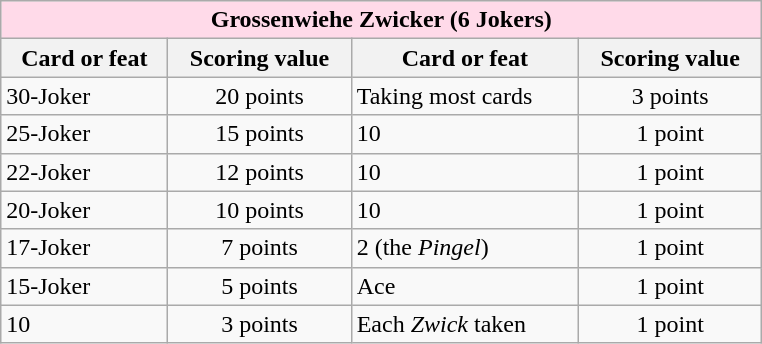<table class = "wikitable">
<tr style="background-color:#FFDAE9">
<td colspan = "4" align = "center" width = "500"><strong>Grossenwiehe Zwicker (6 Jokers)</strong></td>
</tr>
<tr>
<th>Card or feat</th>
<th>Scoring value</th>
<th>Card or feat</th>
<th>Scoring value</th>
</tr>
<tr>
<td>30-Joker</td>
<td align = "center">20 points</td>
<td>Taking most cards</td>
<td align = "center">3 points</td>
</tr>
<tr>
<td>25-Joker</td>
<td align = "center">15 points</td>
<td>10</td>
<td align = "center">1 point</td>
</tr>
<tr>
<td>22-Joker</td>
<td align = "center">12 points</td>
<td>10</td>
<td align = "center">1 point</td>
</tr>
<tr>
<td>20-Joker</td>
<td align = "center">10 points</td>
<td>10</td>
<td align = "center">1 point</td>
</tr>
<tr>
<td>17-Joker</td>
<td align = "center">7 points</td>
<td>2 (the <em>Pingel</em>)</td>
<td align = "center">1 point</td>
</tr>
<tr>
<td>15-Joker</td>
<td align = "center">5 points</td>
<td>Ace</td>
<td align = "center">1 point</td>
</tr>
<tr>
<td>10</td>
<td align = "center">3 points</td>
<td>Each <em>Zwick</em> taken</td>
<td align = "center">1 point</td>
</tr>
</table>
